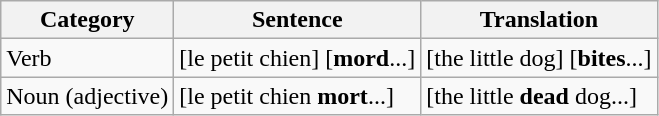<table class="wikitable">
<tr>
<th>Category</th>
<th>Sentence</th>
<th>Translation</th>
</tr>
<tr>
<td>Verb</td>
<td>[le petit chien] [<strong>mord</strong>...]</td>
<td>[the little dog] [<strong>bites</strong>...]</td>
</tr>
<tr>
<td>Noun (adjective)</td>
<td>[le petit chien <strong>mort</strong>...]</td>
<td>[the little <strong>dead</strong> dog...]</td>
</tr>
</table>
